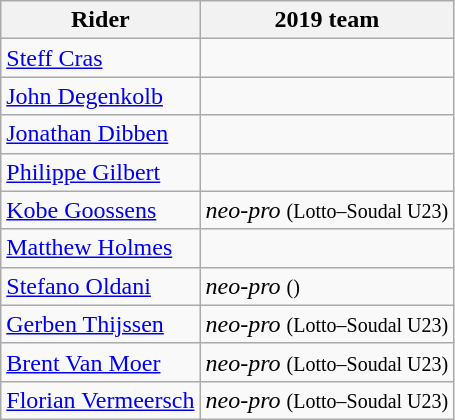<table class="wikitable">
<tr>
<th>Rider</th>
<th>2019 team</th>
</tr>
<tr>
<td><a href='#'>Steff Cras</a></td>
<td></td>
</tr>
<tr>
<td><a href='#'>John Degenkolb</a></td>
<td></td>
</tr>
<tr>
<td><a href='#'>Jonathan Dibben</a></td>
<td></td>
</tr>
<tr>
<td><a href='#'>Philippe Gilbert</a></td>
<td></td>
</tr>
<tr>
<td><a href='#'>Kobe Goossens</a></td>
<td><em>neo-pro</em> <small>(Lotto–Soudal U23)</small></td>
</tr>
<tr>
<td><a href='#'>Matthew Holmes</a></td>
<td></td>
</tr>
<tr>
<td><a href='#'>Stefano Oldani</a></td>
<td><em>neo-pro</em> <small>()</small></td>
</tr>
<tr>
<td><a href='#'>Gerben Thijssen</a></td>
<td><em>neo-pro</em> <small>(Lotto–Soudal U23)</small></td>
</tr>
<tr>
<td><a href='#'>Brent Van Moer</a></td>
<td><em>neo-pro</em> <small>(Lotto–Soudal U23)</small></td>
</tr>
<tr>
<td><a href='#'>Florian Vermeersch</a></td>
<td><em>neo-pro</em> <small>(Lotto–Soudal U23)</small></td>
</tr>
</table>
